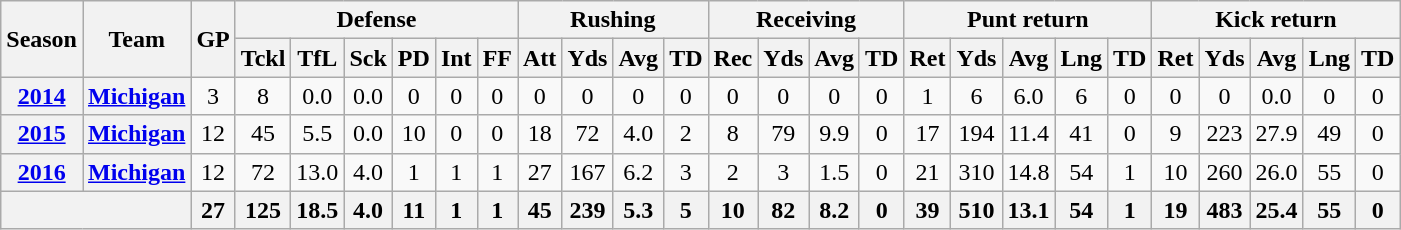<table class="wikitable" style="text-align:center;">
<tr>
<th rowspan="2">Season</th>
<th rowspan="2">Team</th>
<th rowspan="2">GP</th>
<th colspan="6">Defense</th>
<th colspan="4">Rushing</th>
<th colspan="4">Receiving</th>
<th colspan="5">Punt return</th>
<th colspan="5">Kick return</th>
</tr>
<tr>
<th>Tckl</th>
<th>TfL</th>
<th>Sck</th>
<th>PD</th>
<th>Int</th>
<th>FF</th>
<th>Att</th>
<th>Yds</th>
<th>Avg</th>
<th>TD</th>
<th>Rec</th>
<th>Yds</th>
<th>Avg</th>
<th>TD</th>
<th>Ret</th>
<th>Yds</th>
<th>Avg</th>
<th>Lng</th>
<th>TD</th>
<th>Ret</th>
<th>Yds</th>
<th>Avg</th>
<th>Lng</th>
<th>TD</th>
</tr>
<tr>
<th><a href='#'>2014</a></th>
<th><a href='#'>Michigan</a></th>
<td>3</td>
<td>8</td>
<td>0.0</td>
<td>0.0</td>
<td>0</td>
<td>0</td>
<td>0</td>
<td>0</td>
<td>0</td>
<td>0</td>
<td>0</td>
<td>0</td>
<td>0</td>
<td>0</td>
<td>0</td>
<td>1</td>
<td>6</td>
<td>6.0</td>
<td>6</td>
<td>0</td>
<td>0</td>
<td>0</td>
<td>0.0</td>
<td>0</td>
<td>0</td>
</tr>
<tr>
<th><a href='#'>2015</a></th>
<th><a href='#'>Michigan</a></th>
<td>12</td>
<td>45</td>
<td>5.5</td>
<td>0.0</td>
<td>10</td>
<td>0</td>
<td>0</td>
<td>18</td>
<td>72</td>
<td>4.0</td>
<td>2</td>
<td>8</td>
<td>79</td>
<td>9.9</td>
<td>0</td>
<td>17</td>
<td>194</td>
<td>11.4</td>
<td>41</td>
<td>0</td>
<td>9</td>
<td>223</td>
<td>27.9</td>
<td>49</td>
<td>0</td>
</tr>
<tr>
<th><a href='#'>2016</a></th>
<th><a href='#'>Michigan</a></th>
<td>12</td>
<td>72</td>
<td>13.0</td>
<td>4.0</td>
<td>1</td>
<td>1</td>
<td>1</td>
<td>27</td>
<td>167</td>
<td>6.2</td>
<td>3</td>
<td>2</td>
<td>3</td>
<td>1.5</td>
<td>0</td>
<td>21</td>
<td>310</td>
<td>14.8</td>
<td>54</td>
<td>1</td>
<td>10</td>
<td>260</td>
<td>26.0</td>
<td>55</td>
<td>0</td>
</tr>
<tr>
<th colspan="2"></th>
<th>27</th>
<th>125</th>
<th>18.5</th>
<th>4.0</th>
<th>11</th>
<th>1</th>
<th>1</th>
<th>45</th>
<th>239</th>
<th>5.3</th>
<th>5</th>
<th>10</th>
<th>82</th>
<th>8.2</th>
<th>0</th>
<th>39</th>
<th>510</th>
<th>13.1</th>
<th>54</th>
<th>1</th>
<th>19</th>
<th>483</th>
<th>25.4</th>
<th>55</th>
<th>0</th>
</tr>
</table>
